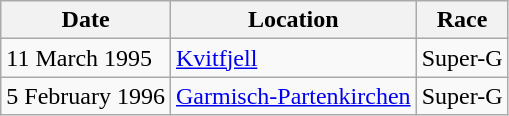<table class="wikitable">
<tr>
<th>Date</th>
<th>Location</th>
<th>Race</th>
</tr>
<tr>
<td>11 March 1995</td>
<td> <a href='#'>Kvitfjell</a></td>
<td>Super-G</td>
</tr>
<tr>
<td>5 February 1996</td>
<td> <a href='#'>Garmisch-Partenkirchen</a></td>
<td>Super-G</td>
</tr>
</table>
